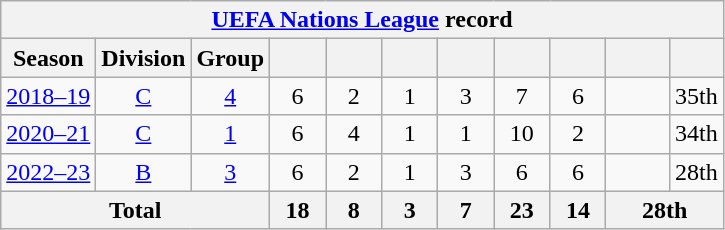<table class="wikitable" style="text-align: center;">
<tr>
<th colspan="11"><a href='#'>UEFA Nations League</a> record</th>
</tr>
<tr>
<th>Season</th>
<th>Division</th>
<th>Group</th>
<th width=30></th>
<th width=30></th>
<th width=30></th>
<th width=30></th>
<th width=30></th>
<th width=30></th>
<th width=35></th>
<th width=28></th>
</tr>
<tr>
<td> <a href='#'>2018–19</a></td>
<td><a href='#'>C</a></td>
<td><a href='#'>4</a></td>
<td>6</td>
<td>2</td>
<td>1</td>
<td>3</td>
<td>7</td>
<td>6</td>
<td></td>
<td>35th</td>
</tr>
<tr>
<td> <a href='#'>2020–21</a></td>
<td><a href='#'>C</a></td>
<td><a href='#'>1</a></td>
<td>6</td>
<td>4</td>
<td>1</td>
<td>1</td>
<td>10</td>
<td>2</td>
<td></td>
<td>34th</td>
</tr>
<tr>
<td> <a href='#'>2022–23</a></td>
<td><a href='#'>B</a></td>
<td><a href='#'>3</a></td>
<td>6</td>
<td>2</td>
<td>1</td>
<td>3</td>
<td>6</td>
<td>6</td>
<td></td>
<td>28th</td>
</tr>
<tr>
<th colspan=3>Total</th>
<th>18</th>
<th>8</th>
<th>3</th>
<th>7</th>
<th>23</th>
<th>14</th>
<th colspan=2>28th</th>
</tr>
</table>
